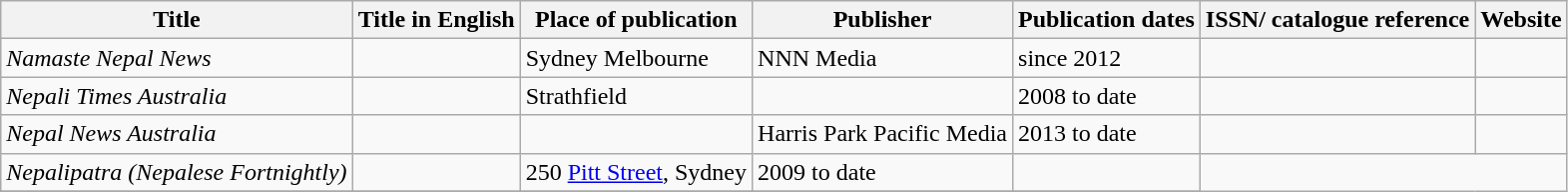<table class="wikitable sortable">
<tr>
<th>Title</th>
<th>Title in English</th>
<th>Place of publication</th>
<th>Publisher</th>
<th>Publication dates</th>
<th>ISSN/ catalogue reference</th>
<th>Website</th>
</tr>
<tr>
<td><em>Namaste Nepal News</em></td>
<td></td>
<td>Sydney Melbourne</td>
<td>NNN Media</td>
<td>since 2012</td>
<td></td>
<td></td>
</tr>
<tr>
<td><em>Nepali Times Australia</em></td>
<td></td>
<td>Strathfield</td>
<td></td>
<td>2008 to date</td>
<td></td>
<td></td>
</tr>
<tr>
<td><em> Nepal News Australia</em></td>
<td></td>
<td></td>
<td>Harris Park Pacific Media</td>
<td>2013 to date</td>
<td></td>
<td></td>
</tr>
<tr>
<td><em>Nepalipatra (Nepalese Fortnightly)</em></td>
<td></td>
<td>250 <a href='#'>Pitt Street</a>, Sydney</td>
<td>2009 to date</td>
<td></td>
</tr>
<tr>
</tr>
</table>
